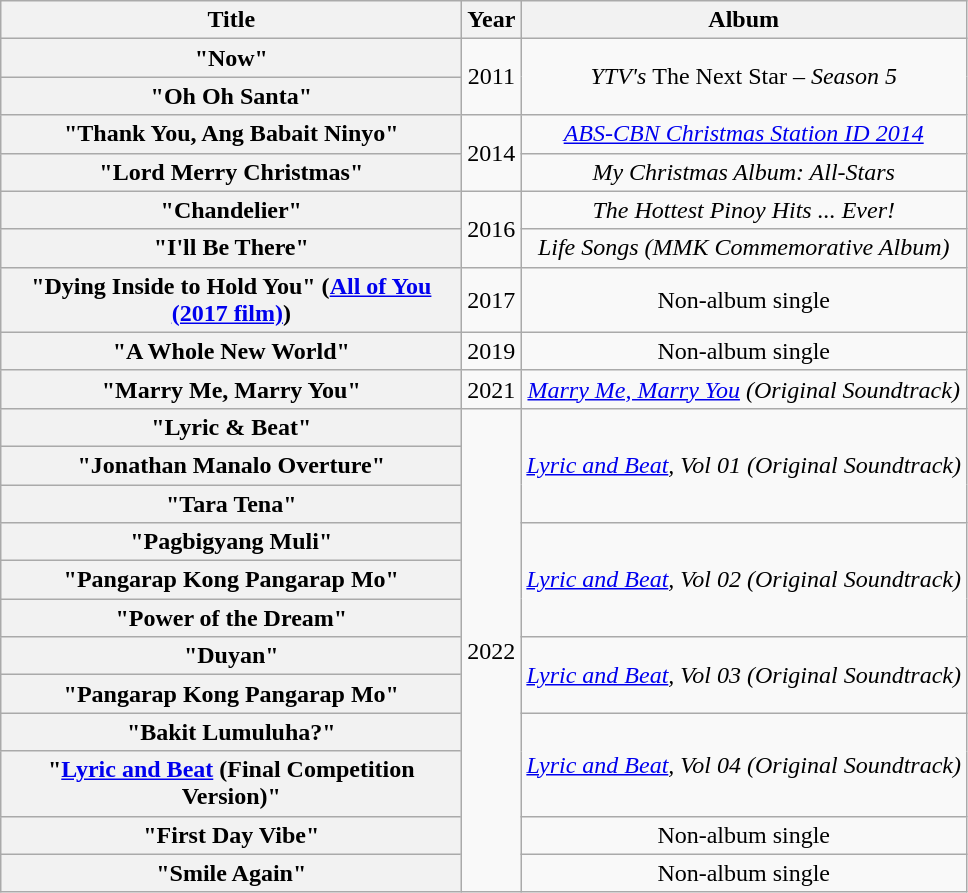<table class="wikitable plainrowheaders" style="text-align:center;">
<tr>
<th scope="col" rowspan="1" style="width:300px;">Title</th>
<th scope="col" rowspan="1">Year</th>
<th scope="col" rowspan="1">Album</th>
</tr>
<tr>
<th scope="row">"Now"</th>
<td align="center" rowspan="2">2011</td>
<td rowspan="2"><em>YTV's </em>The Next Star<em> – Season 5</em></td>
</tr>
<tr>
<th scope="row">"Oh Oh Santa" <br></th>
</tr>
<tr>
<th scope="row">"Thank You, Ang Babait Ninyo"</th>
<td align="center" rowspan="2">2014</td>
<td><em><a href='#'>ABS-CBN Christmas Station ID 2014</a></em></td>
</tr>
<tr>
<th scope="row">"Lord Merry Christmas"</th>
<td><em>My Christmas Album: All-Stars</em></td>
</tr>
<tr>
<th scope="row">"Chandelier"</th>
<td rowspan="2">2016</td>
<td><em>The Hottest Pinoy Hits ... Ever!</em></td>
</tr>
<tr>
<th scope="row">"I'll Be There" <br></th>
<td><em>Life Songs (MMK Commemorative Album)</em></td>
</tr>
<tr>
<th scope="row">"Dying Inside to Hold You" (<a href='#'>All of You (2017 film)</a>)</th>
<td rowspan="1">2017</td>
<td>Non-album single</td>
</tr>
<tr>
<th scope="row">"A Whole New World" <br></th>
<td rowspan="1">2019</td>
<td>Non-album single</td>
</tr>
<tr>
<th scope="row">"Marry Me, Marry You"</th>
<td rowspan="1">2021</td>
<td><em><a href='#'>Marry Me, Marry You</a> (Original Soundtrack)</em></td>
</tr>
<tr>
<th scope="row">"Lyric & Beat" <br></th>
<td rowspan="12">2022</td>
<td rowspan="3"><em><a href='#'>Lyric and Beat</a>, Vol 01 (Original Soundtrack)</em></td>
</tr>
<tr>
<th scope="row">"Jonathan Manalo Overture" <br></th>
</tr>
<tr>
<th scope="row">"Tara Tena" <br></th>
</tr>
<tr>
<th scope="row">"Pagbigyang Muli"</th>
<td rowspan="3"><em><a href='#'>Lyric and Beat</a>, Vol 02 (Original Soundtrack)</em></td>
</tr>
<tr>
<th scope="row">"Pangarap Kong Pangarap Mo" <br></th>
</tr>
<tr>
<th scope="row">"Power of the Dream" <br></th>
</tr>
<tr>
<th scope="row">"Duyan"</th>
<td rowspan="2"><em><a href='#'>Lyric and Beat</a>, Vol 03 (Original Soundtrack)</em></td>
</tr>
<tr>
<th scope="row">"Pangarap Kong Pangarap Mo" <br></th>
</tr>
<tr>
<th scope="row">"Bakit Lumuluha?" <br></th>
<td rowspan="2"><em><a href='#'>Lyric and Beat</a>, Vol 04 (Original Soundtrack)</em></td>
</tr>
<tr>
<th scope="row">"<a href='#'>Lyric and Beat</a> (Final Competition Version)" <br></th>
</tr>
<tr>
<th scope="row">"First Day Vibe" <br></th>
<td>Non-album single</td>
</tr>
<tr>
<th scope="row">"Smile Again" <br></th>
<td>Non-album single</td>
</tr>
</table>
